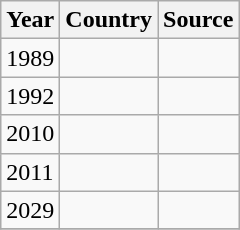<table class="wikitable">
<tr>
<th>Year</th>
<th>Country</th>
<th>Source</th>
</tr>
<tr>
<td>1989</td>
<td></td>
<td></td>
</tr>
<tr>
<td>1992</td>
<td></td>
<td></td>
</tr>
<tr>
<td>2010</td>
<td></td>
<td></td>
</tr>
<tr>
<td>2011</td>
<td></td>
<td></td>
</tr>
<tr>
<td>2029</td>
<td></td>
<td></td>
</tr>
<tr>
</tr>
</table>
